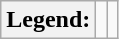<table class=wikitable>
<tr float=center>
<th>Legend:</th>
<td></td>
<td></td>
</tr>
</table>
